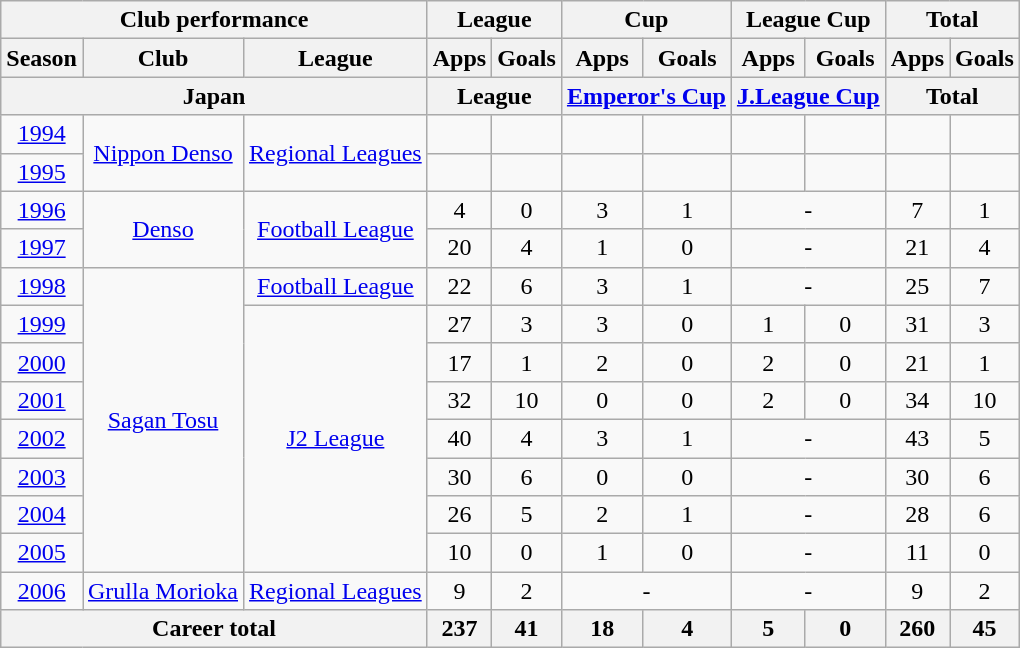<table class="wikitable" style="text-align:center">
<tr>
<th colspan=3>Club performance</th>
<th colspan=2>League</th>
<th colspan=2>Cup</th>
<th colspan=2>League Cup</th>
<th colspan=2>Total</th>
</tr>
<tr>
<th>Season</th>
<th>Club</th>
<th>League</th>
<th>Apps</th>
<th>Goals</th>
<th>Apps</th>
<th>Goals</th>
<th>Apps</th>
<th>Goals</th>
<th>Apps</th>
<th>Goals</th>
</tr>
<tr>
<th colspan=3>Japan</th>
<th colspan=2>League</th>
<th colspan=2><a href='#'>Emperor's Cup</a></th>
<th colspan=2><a href='#'>J.League Cup</a></th>
<th colspan=2>Total</th>
</tr>
<tr>
<td><a href='#'>1994</a></td>
<td rowspan="2"><a href='#'>Nippon Denso</a></td>
<td rowspan="2"><a href='#'>Regional Leagues</a></td>
<td></td>
<td></td>
<td></td>
<td></td>
<td></td>
<td></td>
<td></td>
<td></td>
</tr>
<tr>
<td><a href='#'>1995</a></td>
<td></td>
<td></td>
<td></td>
<td></td>
<td></td>
<td></td>
<td></td>
<td></td>
</tr>
<tr>
<td><a href='#'>1996</a></td>
<td rowspan="2"><a href='#'>Denso</a></td>
<td rowspan="2"><a href='#'>Football League</a></td>
<td>4</td>
<td>0</td>
<td>3</td>
<td>1</td>
<td colspan="2">-</td>
<td>7</td>
<td>1</td>
</tr>
<tr>
<td><a href='#'>1997</a></td>
<td>20</td>
<td>4</td>
<td>1</td>
<td>0</td>
<td colspan="2">-</td>
<td>21</td>
<td>4</td>
</tr>
<tr>
<td><a href='#'>1998</a></td>
<td rowspan="8"><a href='#'>Sagan Tosu</a></td>
<td><a href='#'>Football League</a></td>
<td>22</td>
<td>6</td>
<td>3</td>
<td>1</td>
<td colspan="2">-</td>
<td>25</td>
<td>7</td>
</tr>
<tr>
<td><a href='#'>1999</a></td>
<td rowspan="7"><a href='#'>J2 League</a></td>
<td>27</td>
<td>3</td>
<td>3</td>
<td>0</td>
<td>1</td>
<td>0</td>
<td>31</td>
<td>3</td>
</tr>
<tr>
<td><a href='#'>2000</a></td>
<td>17</td>
<td>1</td>
<td>2</td>
<td>0</td>
<td>2</td>
<td>0</td>
<td>21</td>
<td>1</td>
</tr>
<tr>
<td><a href='#'>2001</a></td>
<td>32</td>
<td>10</td>
<td>0</td>
<td>0</td>
<td>2</td>
<td>0</td>
<td>34</td>
<td>10</td>
</tr>
<tr>
<td><a href='#'>2002</a></td>
<td>40</td>
<td>4</td>
<td>3</td>
<td>1</td>
<td colspan="2">-</td>
<td>43</td>
<td>5</td>
</tr>
<tr>
<td><a href='#'>2003</a></td>
<td>30</td>
<td>6</td>
<td>0</td>
<td>0</td>
<td colspan="2">-</td>
<td>30</td>
<td>6</td>
</tr>
<tr>
<td><a href='#'>2004</a></td>
<td>26</td>
<td>5</td>
<td>2</td>
<td>1</td>
<td colspan="2">-</td>
<td>28</td>
<td>6</td>
</tr>
<tr>
<td><a href='#'>2005</a></td>
<td>10</td>
<td>0</td>
<td>1</td>
<td>0</td>
<td colspan="2">-</td>
<td>11</td>
<td>0</td>
</tr>
<tr>
<td><a href='#'>2006</a></td>
<td><a href='#'>Grulla Morioka</a></td>
<td><a href='#'>Regional Leagues</a></td>
<td>9</td>
<td>2</td>
<td colspan="2">-</td>
<td colspan="2">-</td>
<td>9</td>
<td>2</td>
</tr>
<tr>
<th colspan=3>Career total</th>
<th>237</th>
<th>41</th>
<th>18</th>
<th>4</th>
<th>5</th>
<th>0</th>
<th>260</th>
<th>45</th>
</tr>
</table>
